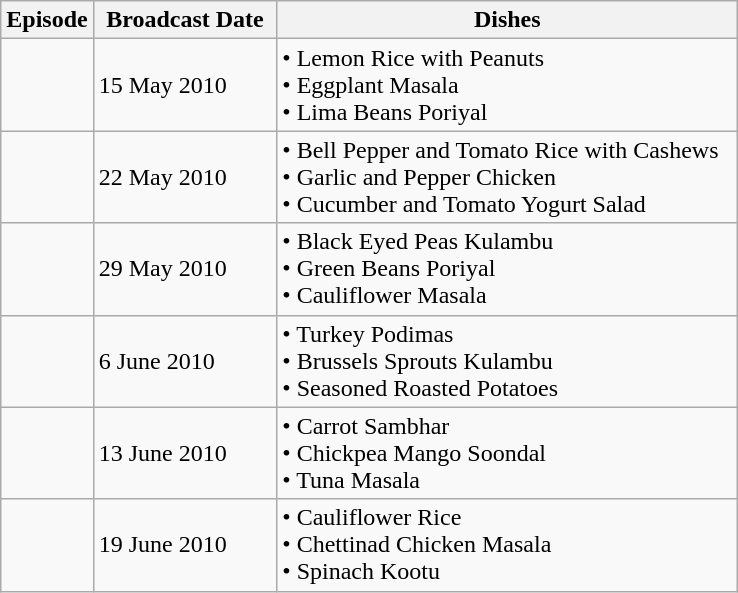<table class="wikitable">
<tr>
<th>Episode</th>
<th style="width:115px">Broadcast Date</th>
<th style="width:300px">Dishes</th>
</tr>
<tr>
<td></td>
<td>15 May 2010</td>
<td>• Lemon Rice with Peanuts<br>• Eggplant Masala<br>• Lima Beans Poriyal</td>
</tr>
<tr>
<td></td>
<td>22 May 2010</td>
<td>• Bell Pepper and Tomato Rice with Cashews<br>• Garlic and Pepper Chicken<br>• Cucumber and Tomato Yogurt Salad</td>
</tr>
<tr>
<td></td>
<td>29 May 2010</td>
<td>• Black Eyed Peas Kulambu<br>• Green Beans Poriyal<br>• Cauliflower Masala</td>
</tr>
<tr>
<td></td>
<td>6 June 2010</td>
<td>• Turkey Podimas<br>• Brussels Sprouts Kulambu<br>• Seasoned Roasted Potatoes</td>
</tr>
<tr>
<td></td>
<td>13 June 2010</td>
<td>• Carrot Sambhar<br>• Chickpea Mango Soondal<br>• Tuna Masala</td>
</tr>
<tr>
<td></td>
<td>19 June 2010</td>
<td>• Cauliflower Rice<br>• Chettinad Chicken Masala<br>• Spinach Kootu</td>
</tr>
</table>
